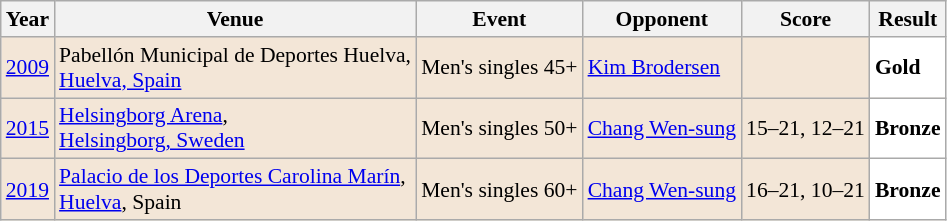<table class="sortable wikitable" style="font-size: 90%;">
<tr>
<th>Year</th>
<th>Venue</th>
<th>Event</th>
<th>Opponent</th>
<th>Score</th>
<th>Result</th>
</tr>
<tr style="background:#F3E6D7">
<td align="center"><a href='#'>2009</a></td>
<td align="left">Pabellón Municipal de Deportes Huelva,<br><a href='#'>Huelva, Spain</a></td>
<td align="left">Men's singles 45+</td>
<td align="left"> <a href='#'>Kim Brodersen</a></td>
<td align="left"></td>
<td style="text-align:left; background:white"> <strong>Gold</strong></td>
</tr>
<tr style="background:#F3E6D7">
<td align="center"><a href='#'>2015</a></td>
<td align="left"><a href='#'>Helsingborg Arena</a>,<br><a href='#'>Helsingborg, Sweden</a></td>
<td align="left">Men's singles 50+</td>
<td align="left"> <a href='#'>Chang Wen-sung</a></td>
<td align="left">15–21, 12–21</td>
<td style="text-align:left; background:white"> <strong>Bronze</strong></td>
</tr>
<tr style="background:#F3E6D7">
<td align="center"><a href='#'>2019</a></td>
<td align="left"><a href='#'>Palacio de los Deportes Carolina Marín</a>,<br><a href='#'>Huelva</a>, Spain</td>
<td align="left">Men's singles 60+</td>
<td align="left"> <a href='#'>Chang Wen-sung</a></td>
<td align="left">16–21, 10–21</td>
<td style="text-align:left; background:white"> <strong>Bronze</strong></td>
</tr>
</table>
